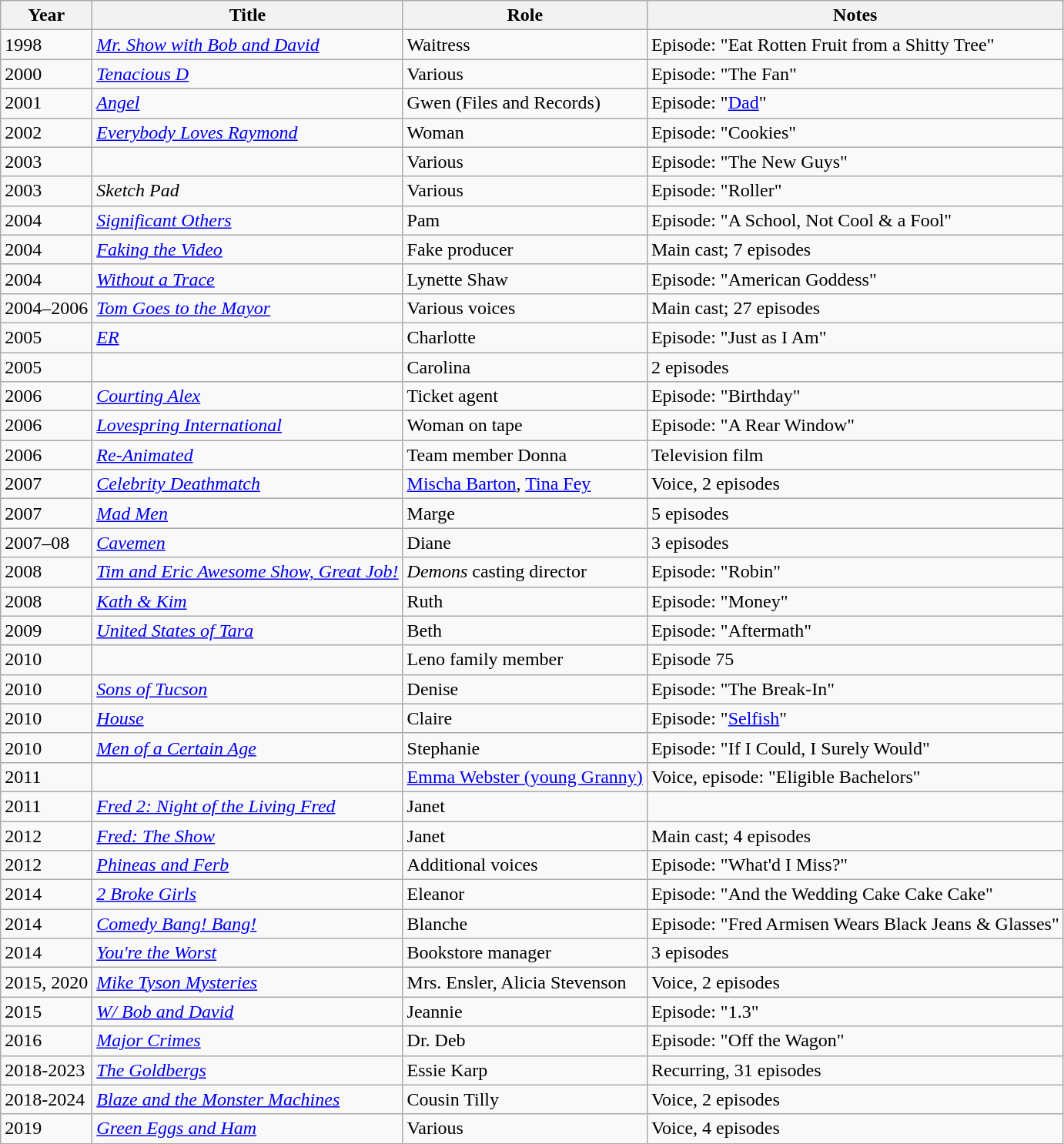<table class="wikitable sortable">
<tr>
<th>Year</th>
<th>Title</th>
<th>Role</th>
<th class="unsortable">Notes</th>
</tr>
<tr>
<td>1998</td>
<td><em><a href='#'>Mr. Show with Bob and David</a></em></td>
<td>Waitress</td>
<td>Episode: "Eat Rotten Fruit from a Shitty Tree"</td>
</tr>
<tr>
<td>2000</td>
<td><em><a href='#'>Tenacious D</a></em></td>
<td>Various</td>
<td>Episode: "The Fan"</td>
</tr>
<tr>
<td>2001</td>
<td><em><a href='#'>Angel</a></em></td>
<td>Gwen (Files and Records)</td>
<td>Episode: "<a href='#'>Dad</a>"</td>
</tr>
<tr>
<td>2002</td>
<td><em><a href='#'>Everybody Loves Raymond</a></em></td>
<td>Woman</td>
<td>Episode: "Cookies"</td>
</tr>
<tr>
<td>2003</td>
<td><em></em></td>
<td>Various</td>
<td>Episode: "The New Guys"</td>
</tr>
<tr>
<td>2003</td>
<td><em>Sketch Pad</em></td>
<td>Various</td>
<td>Episode: "Roller"</td>
</tr>
<tr>
<td>2004</td>
<td><em><a href='#'>Significant Others</a></em></td>
<td>Pam</td>
<td>Episode: "A School, Not Cool & a Fool"</td>
</tr>
<tr>
<td>2004</td>
<td><em><a href='#'>Faking the Video</a></em></td>
<td>Fake producer</td>
<td>Main cast; 7 episodes</td>
</tr>
<tr>
<td>2004</td>
<td><em><a href='#'>Without a Trace</a></em></td>
<td>Lynette Shaw</td>
<td>Episode: "American Goddess"</td>
</tr>
<tr>
<td>2004–2006</td>
<td><em><a href='#'>Tom Goes to the Mayor</a></em></td>
<td>Various voices</td>
<td>Main cast; 27 episodes</td>
</tr>
<tr>
<td>2005</td>
<td><em><a href='#'>ER</a></em></td>
<td>Charlotte</td>
<td>Episode: "Just as I Am"</td>
</tr>
<tr>
<td>2005</td>
<td><em></em></td>
<td>Carolina</td>
<td>2 episodes</td>
</tr>
<tr>
<td>2006</td>
<td><em><a href='#'>Courting Alex</a></em></td>
<td>Ticket agent</td>
<td>Episode: "Birthday"</td>
</tr>
<tr>
<td>2006</td>
<td><em><a href='#'>Lovespring International</a></em></td>
<td>Woman on tape</td>
<td>Episode: "A Rear Window"</td>
</tr>
<tr>
<td>2006</td>
<td><em><a href='#'>Re-Animated</a></em></td>
<td>Team member Donna</td>
<td>Television film</td>
</tr>
<tr>
<td>2007</td>
<td><em><a href='#'>Celebrity Deathmatch</a></em></td>
<td><a href='#'>Mischa Barton</a>, <a href='#'>Tina Fey</a></td>
<td>Voice, 2 episodes</td>
</tr>
<tr>
<td>2007</td>
<td><em><a href='#'>Mad Men</a></em></td>
<td>Marge</td>
<td>5 episodes</td>
</tr>
<tr>
<td>2007–08</td>
<td><em><a href='#'>Cavemen</a></em></td>
<td>Diane</td>
<td>3 episodes</td>
</tr>
<tr>
<td>2008</td>
<td><em><a href='#'>Tim and Eric Awesome Show, Great Job!</a></em></td>
<td><em>Demons</em> casting director</td>
<td>Episode: "Robin"</td>
</tr>
<tr>
<td>2008</td>
<td><em><a href='#'>Kath & Kim</a></em></td>
<td>Ruth</td>
<td>Episode: "Money"</td>
</tr>
<tr>
<td>2009</td>
<td><em><a href='#'>United States of Tara</a></em></td>
<td>Beth</td>
<td>Episode: "Aftermath"</td>
</tr>
<tr>
<td>2010</td>
<td><em></em></td>
<td>Leno family member</td>
<td>Episode 75</td>
</tr>
<tr>
<td>2010</td>
<td><em><a href='#'>Sons of Tucson</a></em></td>
<td>Denise</td>
<td>Episode: "The Break-In"</td>
</tr>
<tr>
<td>2010</td>
<td><em><a href='#'>House</a></em></td>
<td>Claire</td>
<td>Episode: "<a href='#'>Selfish</a>"</td>
</tr>
<tr>
<td>2010</td>
<td><em><a href='#'>Men of a Certain Age</a></em></td>
<td>Stephanie</td>
<td>Episode: "If I Could, I Surely Would"</td>
</tr>
<tr>
<td>2011</td>
<td><em></em></td>
<td><a href='#'>Emma Webster (young Granny)</a></td>
<td>Voice, episode: "Eligible Bachelors"</td>
</tr>
<tr>
<td>2011</td>
<td><em><a href='#'>Fred 2: Night of the Living Fred</a></em></td>
<td>Janet</td>
<td></td>
</tr>
<tr>
<td>2012</td>
<td><em><a href='#'>Fred: The Show</a></em></td>
<td>Janet</td>
<td>Main cast; 4 episodes</td>
</tr>
<tr>
<td>2012</td>
<td><em><a href='#'>Phineas and Ferb</a></em></td>
<td>Additional voices</td>
<td>Episode: "What'd I Miss?"</td>
</tr>
<tr>
<td>2014</td>
<td><em><a href='#'>2 Broke Girls</a></em></td>
<td>Eleanor</td>
<td>Episode: "And the Wedding Cake Cake Cake"</td>
</tr>
<tr>
<td>2014</td>
<td><em><a href='#'>Comedy Bang! Bang!</a></em></td>
<td>Blanche</td>
<td>Episode: "Fred Armisen Wears Black Jeans & Glasses"</td>
</tr>
<tr>
<td>2014</td>
<td><em><a href='#'>You're the Worst</a></em></td>
<td>Bookstore manager</td>
<td>3 episodes</td>
</tr>
<tr>
<td>2015, 2020</td>
<td><em><a href='#'>Mike Tyson Mysteries</a></em></td>
<td>Mrs. Ensler, Alicia Stevenson</td>
<td>Voice, 2 episodes</td>
</tr>
<tr>
<td>2015</td>
<td><em><a href='#'>W/ Bob and David</a></em></td>
<td>Jeannie</td>
<td>Episode: "1.3"</td>
</tr>
<tr>
<td>2016</td>
<td><em><a href='#'>Major Crimes</a></em></td>
<td>Dr. Deb</td>
<td>Episode: "Off the Wagon"</td>
</tr>
<tr>
<td>2018-2023</td>
<td><em><a href='#'>The Goldbergs</a></em></td>
<td>Essie Karp</td>
<td>Recurring, 31 episodes</td>
</tr>
<tr>
<td>2018-2024</td>
<td><em><a href='#'>Blaze and the Monster Machines</a></em></td>
<td>Cousin Tilly</td>
<td>Voice, 2 episodes</td>
</tr>
<tr>
<td>2019</td>
<td><em><a href='#'>Green Eggs and Ham</a></em></td>
<td>Various</td>
<td>Voice, 4 episodes</td>
</tr>
</table>
